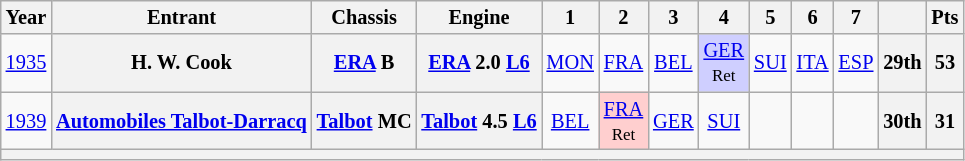<table class="wikitable" style="text-align:center; font-size:85%">
<tr>
<th>Year</th>
<th>Entrant</th>
<th>Chassis</th>
<th>Engine</th>
<th>1</th>
<th>2</th>
<th>3</th>
<th>4</th>
<th>5</th>
<th>6</th>
<th>7</th>
<th></th>
<th>Pts</th>
</tr>
<tr>
<td><a href='#'>1935</a></td>
<th nowrap>H. W. Cook</th>
<th nowrap><a href='#'>ERA</a> B</th>
<th nowrap><a href='#'>ERA</a> 2.0 <a href='#'>L6</a></th>
<td><a href='#'>MON</a></td>
<td><a href='#'>FRA</a></td>
<td><a href='#'>BEL</a></td>
<td style="background:#CFCFFF;"><a href='#'>GER</a><br><small>Ret</small></td>
<td><a href='#'>SUI</a></td>
<td><a href='#'>ITA</a></td>
<td><a href='#'>ESP</a></td>
<th>29th</th>
<th>53</th>
</tr>
<tr>
<td><a href='#'>1939</a></td>
<th nowrap><a href='#'>Automobiles Talbot-Darracq</a></th>
<th nowrap><a href='#'>Talbot</a> MC</th>
<th nowrap><a href='#'>Talbot</a> 4.5 <a href='#'>L6</a></th>
<td><a href='#'>BEL</a></td>
<td style="background:#FFCFCF;"><a href='#'>FRA</a><br><small>Ret</small></td>
<td><a href='#'>GER</a></td>
<td><a href='#'>SUI</a></td>
<td></td>
<td></td>
<td></td>
<th>30th</th>
<th>31</th>
</tr>
<tr>
<th colspan=13></th>
</tr>
</table>
